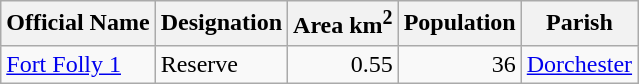<table class="wikitable">
<tr>
<th>Official Name</th>
<th>Designation</th>
<th>Area km<sup>2</sup></th>
<th>Population</th>
<th>Parish</th>
</tr>
<tr>
<td><a href='#'>Fort Folly 1</a></td>
<td>Reserve</td>
<td align="right">0.55</td>
<td align="right">36</td>
<td align="center"><a href='#'>Dorchester</a></td>
</tr>
</table>
